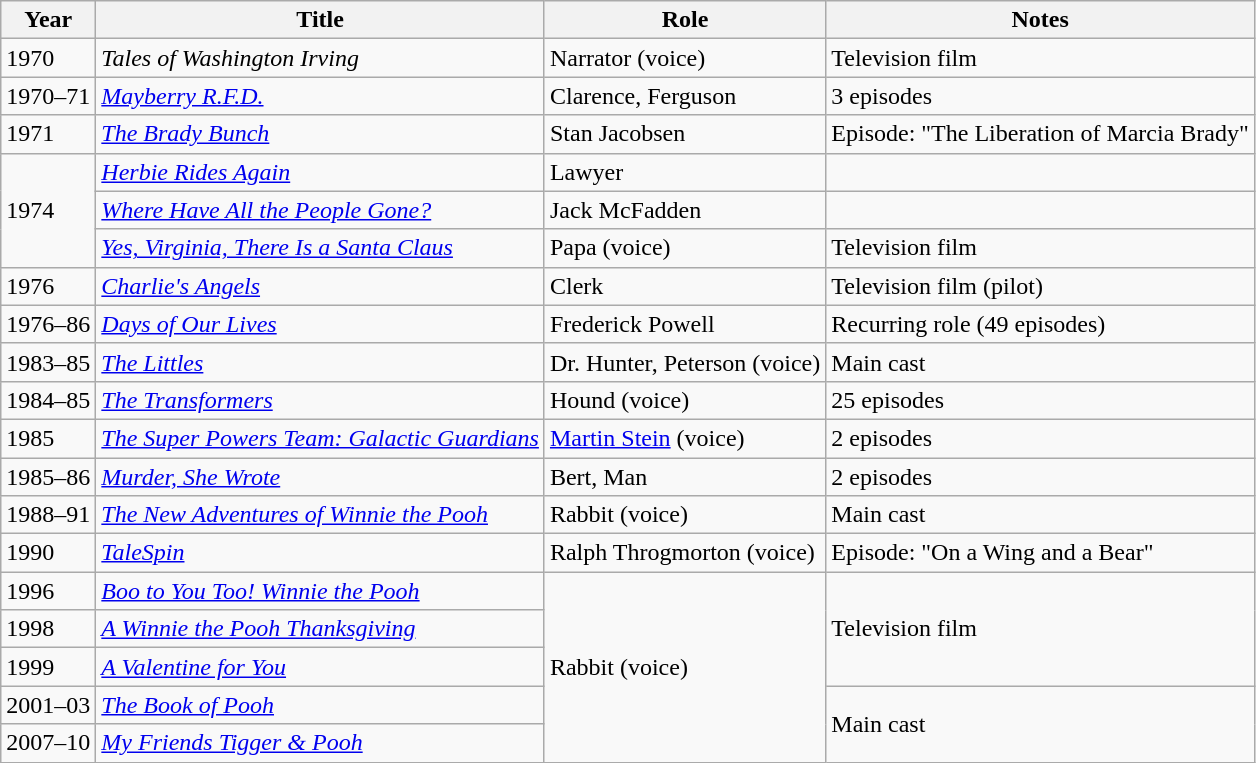<table class="wikitable sortable">
<tr>
<th>Year</th>
<th>Title</th>
<th>Role</th>
<th>Notes</th>
</tr>
<tr>
<td>1970</td>
<td><em>Tales of Washington Irving</em></td>
<td>Narrator (voice)</td>
<td>Television film</td>
</tr>
<tr>
<td>1970–71</td>
<td><em><a href='#'>Mayberry R.F.D.</a></em></td>
<td>Clarence, Ferguson</td>
<td>3 episodes</td>
</tr>
<tr>
<td>1971</td>
<td><em><a href='#'>The Brady Bunch</a></em></td>
<td>Stan Jacobsen</td>
<td>Episode: "The Liberation of Marcia Brady"</td>
</tr>
<tr>
<td rowspan="3">1974</td>
<td><em><a href='#'>Herbie Rides Again</a></em></td>
<td>Lawyer</td>
<td></td>
</tr>
<tr>
<td><em><a href='#'>Where Have All the People Gone?</a></em></td>
<td>Jack McFadden</td>
<td></td>
</tr>
<tr>
<td><em><a href='#'>Yes, Virginia, There Is a Santa Claus</a></em></td>
<td>Papa (voice)</td>
<td>Television film</td>
</tr>
<tr>
<td>1976</td>
<td><em><a href='#'>Charlie's Angels</a></em></td>
<td>Clerk</td>
<td>Television film (pilot)</td>
</tr>
<tr>
<td>1976–86</td>
<td><em><a href='#'>Days of Our Lives</a></em></td>
<td>Frederick Powell</td>
<td>Recurring role (49 episodes)</td>
</tr>
<tr>
<td>1983–85</td>
<td><em><a href='#'>The Littles</a></em></td>
<td>Dr. Hunter, Peterson (voice)</td>
<td>Main cast</td>
</tr>
<tr>
<td>1984–85</td>
<td><em><a href='#'>The Transformers</a></em></td>
<td>Hound (voice)</td>
<td>25 episodes</td>
</tr>
<tr>
<td>1985</td>
<td><em><a href='#'>The Super Powers Team: Galactic Guardians</a></em></td>
<td><a href='#'>Martin Stein</a> (voice)</td>
<td>2 episodes</td>
</tr>
<tr>
<td>1985–86</td>
<td><em><a href='#'>Murder, She Wrote</a></em></td>
<td>Bert, Man</td>
<td>2 episodes</td>
</tr>
<tr>
<td>1988–91</td>
<td><em><a href='#'>The New Adventures of Winnie the Pooh</a></em></td>
<td>Rabbit (voice)</td>
<td>Main cast</td>
</tr>
<tr>
<td>1990</td>
<td><em><a href='#'>TaleSpin</a></em></td>
<td>Ralph Throgmorton (voice)</td>
<td>Episode: "On a Wing and a Bear"</td>
</tr>
<tr>
<td>1996</td>
<td><em><a href='#'>Boo to You Too! Winnie the Pooh</a></em></td>
<td rowspan="5">Rabbit (voice)</td>
<td rowspan="3">Television film</td>
</tr>
<tr>
<td>1998</td>
<td><em><a href='#'>A Winnie the Pooh Thanksgiving</a></em></td>
</tr>
<tr>
<td>1999</td>
<td><em><a href='#'>A Valentine for You</a></em></td>
</tr>
<tr>
<td>2001–03</td>
<td><em><a href='#'>The Book of Pooh</a></em></td>
<td rowspan="2">Main cast</td>
</tr>
<tr>
<td>2007–10</td>
<td><em><a href='#'>My Friends Tigger & Pooh</a></em></td>
</tr>
</table>
